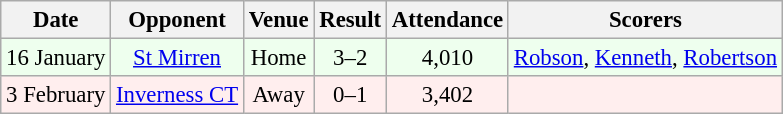<table class="wikitable sortable" style="font-size:95%; text-align:center">
<tr>
<th>Date</th>
<th>Opponent</th>
<th>Venue</th>
<th>Result</th>
<th>Attendance</th>
<th>Scorers</th>
</tr>
<tr bgcolor = "#EEFFEE">
<td>16 January</td>
<td><a href='#'>St Mirren</a></td>
<td>Home</td>
<td>3–2</td>
<td>4,010</td>
<td><a href='#'>Robson</a>, <a href='#'>Kenneth</a>, <a href='#'>Robertson</a></td>
</tr>
<tr bgcolor = "#FFEEEE">
<td>3 February</td>
<td><a href='#'>Inverness CT</a></td>
<td>Away</td>
<td>0–1</td>
<td>3,402</td>
<td></td>
</tr>
</table>
